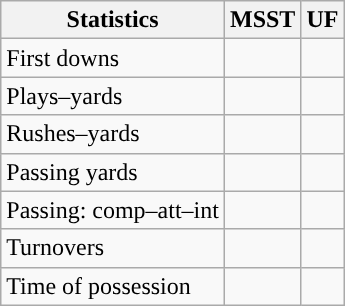<table class="wikitable" style="float:left">
<tr>
<th>Statistics</th>
<th>MSST</th>
<th>UF</th>
</tr>
<tr>
<td>First downs</td>
<td></td>
<td></td>
</tr>
<tr>
<td>Plays–yards</td>
<td></td>
<td></td>
</tr>
<tr>
<td>Rushes–yards</td>
<td></td>
<td></td>
</tr>
<tr>
<td>Passing yards</td>
<td></td>
<td></td>
</tr>
<tr>
<td>Passing: comp–att–int</td>
<td></td>
<td></td>
</tr>
<tr>
<td>Turnovers</td>
<td></td>
<td></td>
</tr>
<tr>
<td>Time of possession</td>
<td></td>
<td></td>
</tr>
</table>
